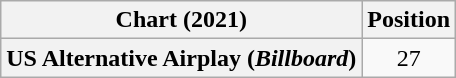<table class="wikitable plainrowheaders" style="text-align:center">
<tr>
<th scope="col">Chart (2021)</th>
<th scope="col">Position</th>
</tr>
<tr>
<th scope="row">US Alternative Airplay (<em>Billboard</em>)</th>
<td>27</td>
</tr>
</table>
